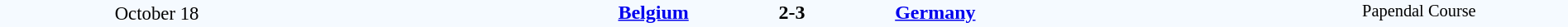<table style="width: 100%; background:#F5FAFF;" cellspacing="0">
<tr>
<td style=font-size:95% align=center rowspan=3 width=20%>October 18</td>
</tr>
<tr>
<td width=24% align=right><strong><a href='#'>Belgium</a></strong> </td>
<td align=center width=13%><strong>2-3</strong></td>
<td width=24%> <strong><a href='#'>Germany</a></strong></td>
<td style=font-size:85% rowspan=3 valign=top align=center>Papendal Course</td>
</tr>
<tr style=font-size:85%>
<td align=right valign=top></td>
<td></td>
<td valign=top></td>
</tr>
</table>
